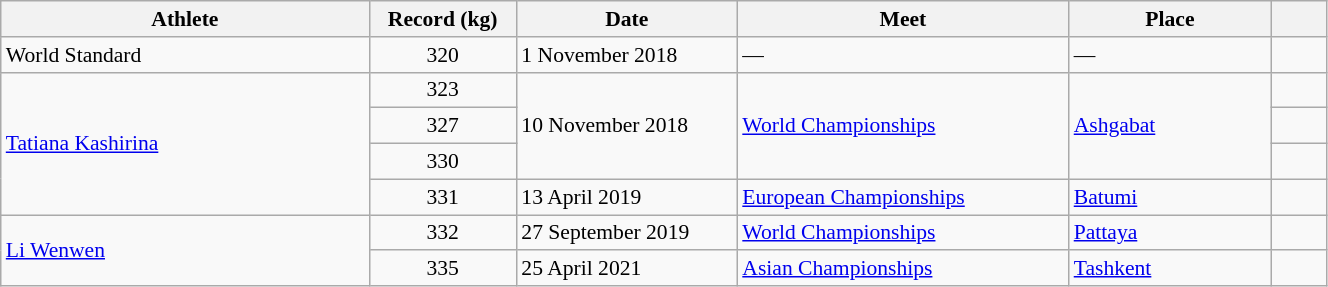<table class="wikitable" style="font-size:90%; width: 70%;">
<tr>
<th width=20%>Athlete</th>
<th width=8%>Record (kg)</th>
<th width=12%>Date</th>
<th width=18%>Meet</th>
<th width=11%>Place</th>
<th width=3%></th>
</tr>
<tr>
<td>World Standard</td>
<td align=center>320</td>
<td>1 November 2018</td>
<td>—</td>
<td>—</td>
<td></td>
</tr>
<tr>
<td rowspan=4> <a href='#'>Tatiana Kashirina</a></td>
<td align=center>323</td>
<td rowspan=3>10 November 2018</td>
<td rowspan=3><a href='#'>World Championships</a></td>
<td rowspan=3><a href='#'>Ashgabat</a></td>
<td></td>
</tr>
<tr>
<td align=center>327</td>
<td></td>
</tr>
<tr>
<td align=center>330</td>
<td></td>
</tr>
<tr>
<td align=center>331</td>
<td>13 April 2019</td>
<td><a href='#'>European Championships</a></td>
<td><a href='#'>Batumi</a></td>
<td></td>
</tr>
<tr>
<td rowspan=2> <a href='#'>Li Wenwen</a></td>
<td align=center>332</td>
<td>27 September 2019</td>
<td><a href='#'>World Championships</a></td>
<td><a href='#'>Pattaya</a></td>
<td></td>
</tr>
<tr>
<td align=center>335</td>
<td>25 April 2021</td>
<td><a href='#'>Asian Championships</a></td>
<td><a href='#'>Tashkent</a></td>
<td></td>
</tr>
</table>
